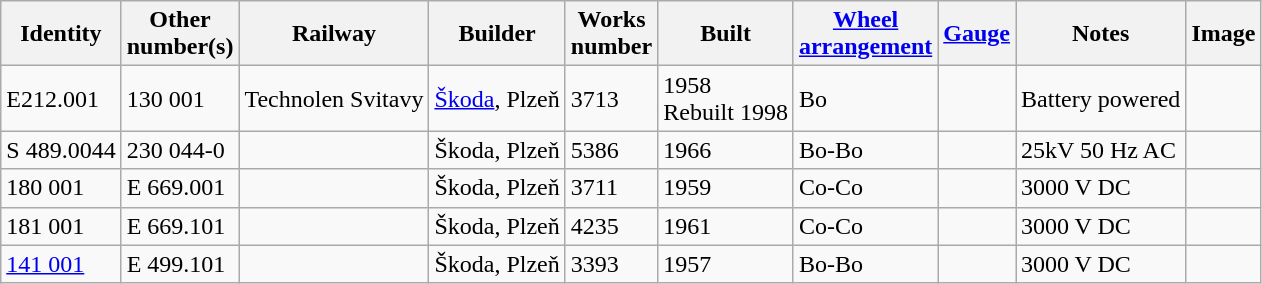<table class="wikitable sortable">
<tr>
<th>Identity</th>
<th>Other<br>number(s)</th>
<th>Railway</th>
<th>Builder</th>
<th>Works<br>number</th>
<th>Built</th>
<th><a href='#'>Wheel<br>arrange­ment</a></th>
<th scope="col" width="5px"><a href='#'>Gauge</a></th>
<th>Notes</th>
<th>Image</th>
</tr>
<tr>
<td>E212.001</td>
<td>130 001</td>
<td>Technolen Svitavy</td>
<td><a href='#'>Škoda</a>, Plzeň</td>
<td>3713</td>
<td>1958<br>Rebuilt 1998</td>
<td>Bo</td>
<td></td>
<td>Battery powered</td>
<td></td>
</tr>
<tr>
<td>S 489.0044</td>
<td>230 044-0</td>
<td></td>
<td>Škoda, Plzeň</td>
<td>5386</td>
<td>1966</td>
<td>Bo-Bo</td>
<td></td>
<td>25kV 50 Hz AC </td>
<td></td>
</tr>
<tr>
<td>180 001</td>
<td>E 669.001</td>
<td></td>
<td>Škoda, Plzeň</td>
<td>3711</td>
<td>1959</td>
<td>Co-Co</td>
<td></td>
<td>3000 V DC </td>
<td></td>
</tr>
<tr>
<td>181 001</td>
<td>E 669.101</td>
<td></td>
<td>Škoda, Plzeň</td>
<td>4235</td>
<td>1961</td>
<td>Co-Co</td>
<td></td>
<td>3000 V DC </td>
<td></td>
</tr>
<tr>
<td><a href='#'>141 001</a></td>
<td>E 499.101</td>
<td></td>
<td>Škoda, Plzeň</td>
<td>3393</td>
<td>1957</td>
<td>Bo-Bo</td>
<td></td>
<td>3000 V DC </td>
<td></td>
</tr>
</table>
